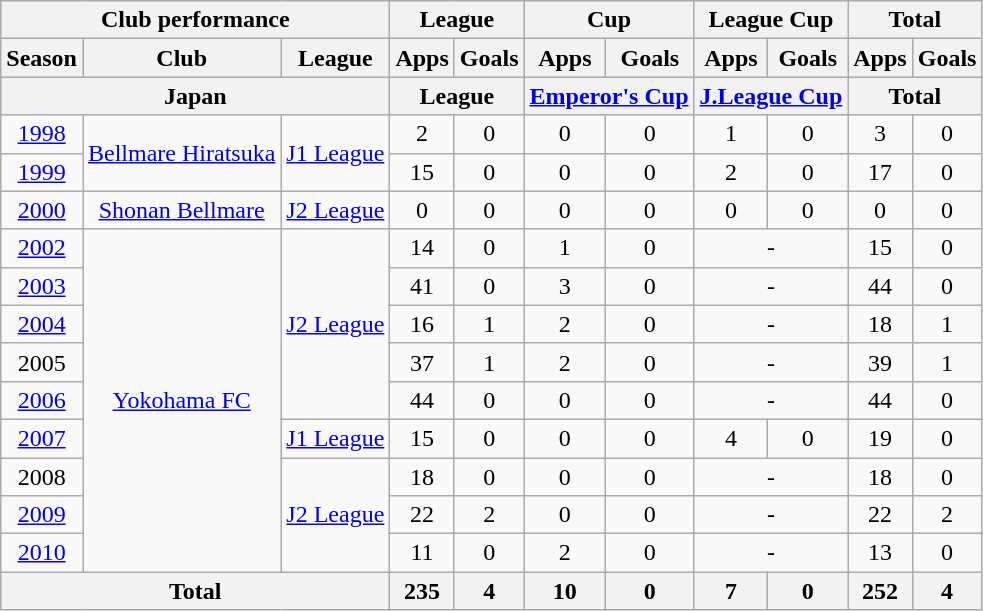<table class="wikitable" style="text-align:center;">
<tr>
<th colspan=3>Club performance</th>
<th colspan=2>League</th>
<th colspan=2>Cup</th>
<th colspan=2>League Cup</th>
<th colspan=2>Total</th>
</tr>
<tr>
<th>Season</th>
<th>Club</th>
<th>League</th>
<th>Apps</th>
<th>Goals</th>
<th>Apps</th>
<th>Goals</th>
<th>Apps</th>
<th>Goals</th>
<th>Apps</th>
<th>Goals</th>
</tr>
<tr>
<th colspan=3>Japan</th>
<th colspan=2>League</th>
<th colspan=2><a href='#'>Emperor's Cup</a></th>
<th colspan=2><a href='#'>J.League Cup</a></th>
<th colspan=2>Total</th>
</tr>
<tr>
<td><a href='#'>1998</a></td>
<td rowspan="2"><a href='#'>Bellmare Hiratsuka</a></td>
<td rowspan="2"><a href='#'>J1 League</a></td>
<td>2</td>
<td>0</td>
<td>0</td>
<td>0</td>
<td>1</td>
<td>0</td>
<td>3</td>
<td>0</td>
</tr>
<tr>
<td><a href='#'>1999</a></td>
<td>15</td>
<td>0</td>
<td>0</td>
<td>0</td>
<td>2</td>
<td>0</td>
<td>17</td>
<td>0</td>
</tr>
<tr>
<td><a href='#'>2000</a></td>
<td><a href='#'>Shonan Bellmare</a></td>
<td><a href='#'>J2 League</a></td>
<td>0</td>
<td>0</td>
<td>0</td>
<td>0</td>
<td>0</td>
<td>0</td>
<td>0</td>
<td>0</td>
</tr>
<tr>
<td><a href='#'>2002</a></td>
<td rowspan="9"><a href='#'>Yokohama FC</a></td>
<td rowspan="5"><a href='#'>J2 League</a></td>
<td>14</td>
<td>0</td>
<td>1</td>
<td>0</td>
<td colspan="2">-</td>
<td>15</td>
<td>0</td>
</tr>
<tr>
<td><a href='#'>2003</a></td>
<td>41</td>
<td>0</td>
<td>3</td>
<td>0</td>
<td colspan="2">-</td>
<td>44</td>
<td>0</td>
</tr>
<tr>
<td><a href='#'>2004</a></td>
<td>16</td>
<td>1</td>
<td>2</td>
<td>0</td>
<td colspan="2">-</td>
<td>18</td>
<td>1</td>
</tr>
<tr>
<td>2005</td>
<td>37</td>
<td>1</td>
<td>2</td>
<td>0</td>
<td colspan="2">-</td>
<td>39</td>
<td>1</td>
</tr>
<tr>
<td><a href='#'>2006</a></td>
<td>44</td>
<td>0</td>
<td>0</td>
<td>0</td>
<td colspan="2">-</td>
<td>44</td>
<td>0</td>
</tr>
<tr>
<td><a href='#'>2007</a></td>
<td><a href='#'>J1 League</a></td>
<td>15</td>
<td>0</td>
<td>0</td>
<td>0</td>
<td>4</td>
<td>0</td>
<td>19</td>
<td>0</td>
</tr>
<tr>
<td>2008</td>
<td rowspan="3"><a href='#'>J2 League</a></td>
<td>18</td>
<td>0</td>
<td>0</td>
<td>0</td>
<td colspan="2">-</td>
<td>18</td>
<td>0</td>
</tr>
<tr>
<td><a href='#'>2009</a></td>
<td>22</td>
<td>2</td>
<td>0</td>
<td>0</td>
<td colspan="2">-</td>
<td>22</td>
<td>2</td>
</tr>
<tr>
<td><a href='#'>2010</a></td>
<td>11</td>
<td>0</td>
<td>2</td>
<td>0</td>
<td colspan="2">-</td>
<td>13</td>
<td>0</td>
</tr>
<tr>
<th colspan=3>Total</th>
<th>235</th>
<th>4</th>
<th>10</th>
<th>0</th>
<th>7</th>
<th>0</th>
<th>252</th>
<th>4</th>
</tr>
</table>
